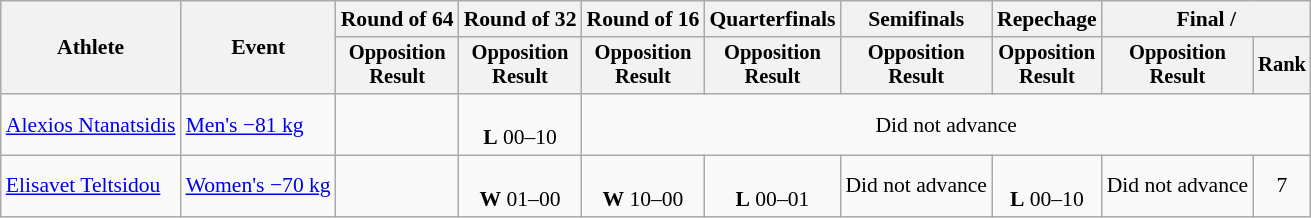<table class="wikitable" style="font-size:90%">
<tr>
<th rowspan="2">Athlete</th>
<th rowspan="2">Event</th>
<th>Round of 64</th>
<th>Round of 32</th>
<th>Round of 16</th>
<th>Quarterfinals</th>
<th>Semifinals</th>
<th>Repechage</th>
<th colspan=2>Final / </th>
</tr>
<tr style="font-size:95%">
<th>Opposition<br>Result</th>
<th>Opposition<br>Result</th>
<th>Opposition<br>Result</th>
<th>Opposition<br>Result</th>
<th>Opposition<br>Result</th>
<th>Opposition<br>Result</th>
<th>Opposition<br>Result</th>
<th>Rank</th>
</tr>
<tr align=center>
<td align="left"><a href='#'>Alexios Ntanatsidis</a></td>
<td align="left"><a href='#'>Men's −81 kg</a></td>
<td></td>
<td><br><strong>L</strong> 00–10 </td>
<td colspan=6>Did not advance</td>
</tr>
<tr align="center">
<td align="left"><a href='#'>Elisavet Teltsidou</a></td>
<td align="left"><a href='#'>Women's −70 kg</a></td>
<td></td>
<td><br><strong>W</strong> 01–00</td>
<td><br><strong>W</strong> 10–00</td>
<td><br><strong>L</strong> 00–01</td>
<td>Did not advance</td>
<td><br><strong>L</strong> 00–10 </td>
<td>Did not advance</td>
<td>7</td>
</tr>
</table>
